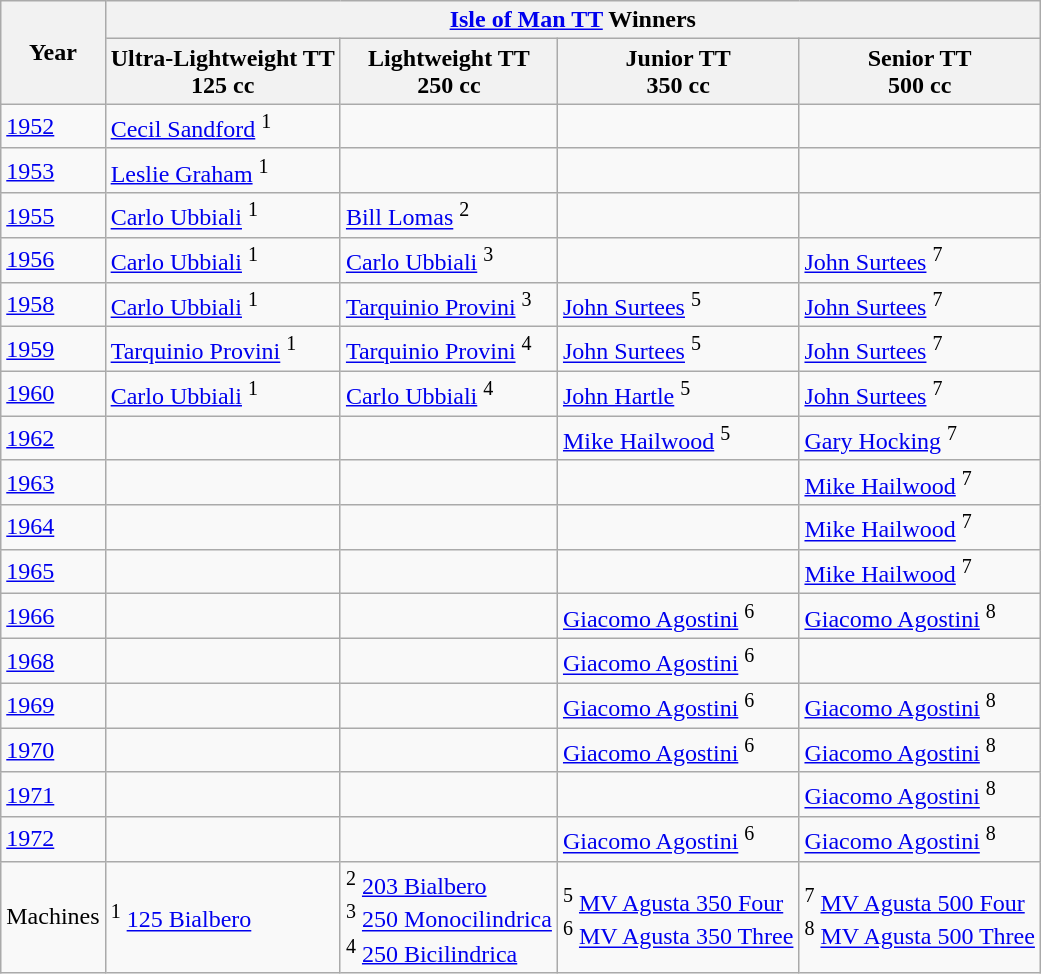<table class="wikitable">
<tr>
<th rowspan=2>Year</th>
<th colspan=4><a href='#'>Isle of Man TT</a> Winners</th>
</tr>
<tr>
<th>Ultra-Lightweight TT<br>125 cc</th>
<th>Lightweight TT<br>250 cc</th>
<th>Junior TT<br>350 cc</th>
<th>Senior TT<br>500 cc</th>
</tr>
<tr>
<td><a href='#'>1952</a></td>
<td> <a href='#'>Cecil Sandford</a> <sup>1</sup></td>
<td></td>
<td></td>
<td></td>
</tr>
<tr>
<td><a href='#'>1953</a></td>
<td> <a href='#'>Leslie Graham</a> <sup>1</sup></td>
<td></td>
<td></td>
<td></td>
</tr>
<tr>
<td><a href='#'>1955</a></td>
<td> <a href='#'>Carlo Ubbiali</a> <sup>1</sup></td>
<td> <a href='#'>Bill Lomas</a> <sup>2</sup></td>
<td></td>
<td></td>
</tr>
<tr>
<td><a href='#'>1956</a></td>
<td> <a href='#'>Carlo Ubbiali</a> <sup>1</sup></td>
<td> <a href='#'>Carlo Ubbiali</a> <sup>3</sup></td>
<td></td>
<td> <a href='#'>John Surtees</a> <sup>7</sup></td>
</tr>
<tr>
<td><a href='#'>1958</a></td>
<td> <a href='#'>Carlo Ubbiali</a> <sup>1</sup></td>
<td> <a href='#'>Tarquinio Provini</a> <sup>3</sup></td>
<td> <a href='#'>John Surtees</a> <sup>5</sup></td>
<td> <a href='#'>John Surtees</a> <sup>7</sup></td>
</tr>
<tr>
<td><a href='#'>1959</a></td>
<td> <a href='#'>Tarquinio Provini</a> <sup>1</sup></td>
<td> <a href='#'>Tarquinio Provini</a> <sup>4</sup></td>
<td> <a href='#'>John Surtees</a> <sup>5</sup></td>
<td> <a href='#'>John Surtees</a> <sup>7</sup></td>
</tr>
<tr>
<td><a href='#'>1960</a></td>
<td> <a href='#'>Carlo Ubbiali</a> <sup>1</sup></td>
<td> <a href='#'>Carlo Ubbiali</a> <sup>4</sup></td>
<td> <a href='#'>John Hartle</a> <sup>5</sup></td>
<td> <a href='#'>John Surtees</a> <sup>7</sup></td>
</tr>
<tr>
<td><a href='#'>1962</a></td>
<td></td>
<td></td>
<td> <a href='#'>Mike Hailwood</a> <sup>5</sup></td>
<td> <a href='#'>Gary Hocking</a> <sup>7</sup></td>
</tr>
<tr>
<td><a href='#'>1963</a></td>
<td></td>
<td></td>
<td></td>
<td> <a href='#'>Mike Hailwood</a> <sup>7</sup></td>
</tr>
<tr>
<td><a href='#'>1964</a></td>
<td></td>
<td></td>
<td></td>
<td> <a href='#'>Mike Hailwood</a> <sup>7</sup></td>
</tr>
<tr>
<td><a href='#'>1965</a></td>
<td></td>
<td></td>
<td></td>
<td> <a href='#'>Mike Hailwood</a> <sup>7</sup></td>
</tr>
<tr>
<td><a href='#'>1966</a></td>
<td></td>
<td></td>
<td> <a href='#'>Giacomo Agostini</a> <sup>6</sup></td>
<td> <a href='#'>Giacomo Agostini</a> <sup>8</sup></td>
</tr>
<tr>
<td><a href='#'>1968</a></td>
<td></td>
<td></td>
<td> <a href='#'>Giacomo Agostini</a> <sup>6</sup></td>
<td></td>
</tr>
<tr>
<td><a href='#'>1969</a></td>
<td></td>
<td></td>
<td> <a href='#'>Giacomo Agostini</a> <sup>6</sup></td>
<td> <a href='#'>Giacomo Agostini</a> <sup>8</sup></td>
</tr>
<tr>
<td><a href='#'>1970</a></td>
<td></td>
<td></td>
<td> <a href='#'>Giacomo Agostini</a> <sup>6</sup></td>
<td> <a href='#'>Giacomo Agostini</a> <sup>8</sup></td>
</tr>
<tr>
<td><a href='#'>1971</a></td>
<td></td>
<td></td>
<td></td>
<td> <a href='#'>Giacomo Agostini</a> <sup>8</sup></td>
</tr>
<tr>
<td><a href='#'>1972</a></td>
<td></td>
<td></td>
<td> <a href='#'>Giacomo Agostini</a> <sup>6</sup></td>
<td> <a href='#'>Giacomo Agostini</a> <sup>8</sup></td>
</tr>
<tr>
<td>Machines</td>
<td><sup>1</sup> <a href='#'>125 Bialbero</a></td>
<td><sup>2</sup> <a href='#'>203 Bialbero</a><br> <sup>3</sup> <a href='#'>250 Monocilindrica</a><br> <sup>4</sup> <a href='#'>250 Bicilindrica</a></td>
<td><sup>5</sup> <a href='#'>MV Agusta 350 Four</a><br> <sup>6</sup> <a href='#'>MV Agusta 350 Three</a><br></td>
<td><sup>7</sup> <a href='#'>MV Agusta 500 Four</a><br> <sup>8</sup> <a href='#'>MV Agusta 500 Three</a></td>
</tr>
</table>
